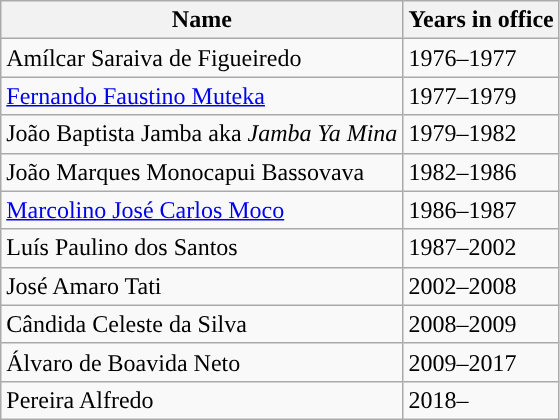<table class="wikitable sortable">
<tr>
<th>Name</th>
<th>Years in office</th>
</tr>
<tr>
<td>Amílcar Saraiva de Figueiredo</td>
<td data-sort-value="02">1976–1977</td>
</tr>
<tr>
<td><a href='#'>Fernando Faustino Muteka</a></td>
<td data-sort-value="03">1977–1979</td>
</tr>
<tr>
<td>João Baptista Jamba aka <em>Jamba Ya Mina</em></td>
<td data-sort-value="04">1979–1982</td>
</tr>
<tr>
<td>João Marques Monocapui Bassovava</td>
<td data-sort-value="05">1982–1986</td>
</tr>
<tr>
<td><a href='#'>Marcolino José Carlos Moco</a></td>
<td data-sort-value="02">1986–1987</td>
</tr>
<tr>
<td>Luís Paulino dos Santos</td>
<td data-sort-value="16">1987–2002</td>
</tr>
<tr>
<td>José Amaro Tati</td>
<td data-sort-value="07">2002–2008</td>
</tr>
<tr>
<td>Cândida Celeste da Silva</td>
<td data-sort-value="02">2008–2009</td>
</tr>
<tr>
<td>Álvaro de Boavida Neto</td>
<td data-sort-value="09">2009–2017</td>
</tr>
<tr>
<td>Pereira Alfredo</td>
<td data-sort-value="02">2018–</td>
</tr>
</table>
